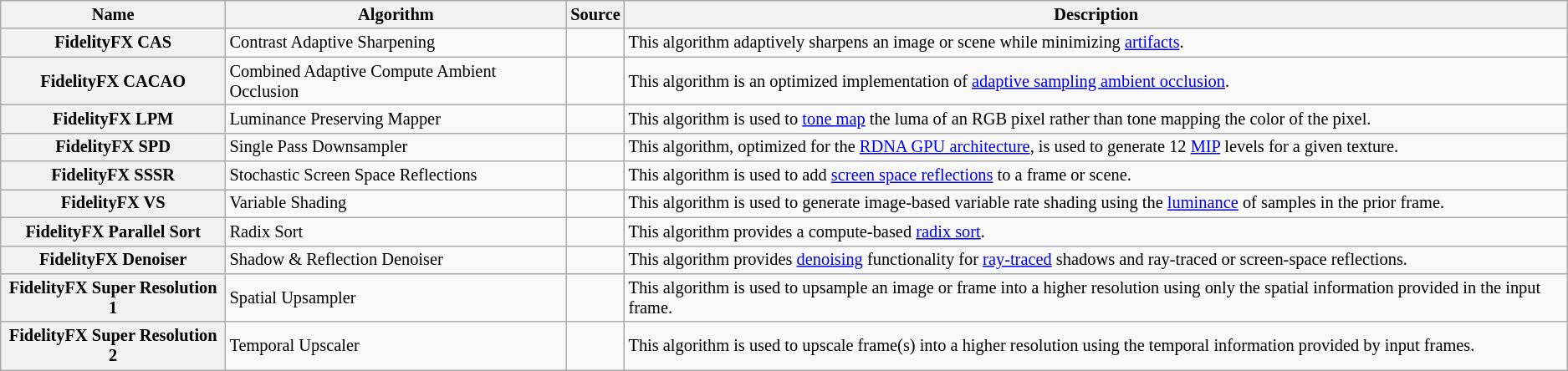<table class="wikitable" style="font-size:85%">
<tr>
<th>Name</th>
<th>Algorithm</th>
<th>Source</th>
<th>Description</th>
</tr>
<tr>
<th>FidelityFX CAS</th>
<td>Contrast Adaptive Sharpening</td>
<td></td>
<td>This algorithm adaptively sharpens an image or scene while minimizing <a href='#'>artifacts</a>.</td>
</tr>
<tr>
<th>FidelityFX CACAO</th>
<td>Combined Adaptive Compute Ambient Occlusion</td>
<td></td>
<td>This algorithm is an optimized implementation of <a href='#'>adaptive sampling ambient occlusion</a>.</td>
</tr>
<tr>
<th>FidelityFX LPM</th>
<td>Luminance Preserving Mapper</td>
<td></td>
<td>This algorithm is used to <a href='#'>tone map</a> the luma of an RGB pixel rather than tone mapping the color of the pixel.</td>
</tr>
<tr>
<th>FidelityFX SPD</th>
<td>Single Pass Downsampler</td>
<td></td>
<td>This algorithm, optimized for the <a href='#'>RDNA GPU architecture</a>, is used to generate 12 <a href='#'>MIP</a> levels for a given texture.</td>
</tr>
<tr>
<th>FidelityFX SSSR</th>
<td>Stochastic Screen Space Reflections</td>
<td></td>
<td>This algorithm is used to add <a href='#'>screen space reflections</a> to a frame or scene.</td>
</tr>
<tr>
<th>FidelityFX VS</th>
<td>Variable Shading</td>
<td></td>
<td>This algorithm is used to generate image-based variable rate shading using the <a href='#'>luminance</a> of samples in the prior frame.</td>
</tr>
<tr>
<th>FidelityFX Parallel Sort</th>
<td>Radix Sort</td>
<td></td>
<td>This algorithm provides a compute-based <a href='#'>radix sort</a>.</td>
</tr>
<tr>
<th>FidelityFX Denoiser</th>
<td>Shadow & Reflection Denoiser</td>
<td></td>
<td>This algorithm provides <a href='#'>denoising</a> functionality for <a href='#'>ray-traced</a> shadows and ray-traced or screen-space reflections.</td>
</tr>
<tr>
<th>FidelityFX Super Resolution 1</th>
<td>Spatial Upsampler</td>
<td></td>
<td>This algorithm is used to upsample an image or frame into a higher resolution using only the spatial information provided in the input frame.</td>
</tr>
<tr>
<th>FidelityFX Super Resolution 2</th>
<td>Temporal Upscaler</td>
<td></td>
<td>This algorithm is used to upscale frame(s) into a higher resolution using the temporal information provided by input frames.</td>
</tr>
</table>
